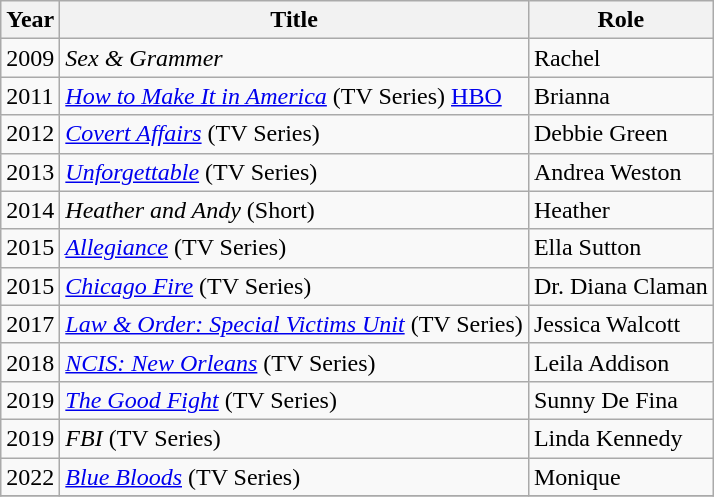<table class="wikitable sortable">
<tr>
<th>Year</th>
<th>Title</th>
<th>Role</th>
</tr>
<tr>
<td>2009</td>
<td><em>Sex & Grammer</em></td>
<td>Rachel</td>
</tr>
<tr>
<td>2011</td>
<td><em><a href='#'>How to Make It in America</a></em> (TV Series) <a href='#'>HBO</a></td>
<td>Brianna</td>
</tr>
<tr>
<td>2012</td>
<td><em><a href='#'>Covert Affairs</a></em> (TV Series)</td>
<td>Debbie Green</td>
</tr>
<tr>
<td>2013</td>
<td><em><a href='#'>Unforgettable</a></em> (TV Series)</td>
<td>Andrea Weston</td>
</tr>
<tr>
<td>2014</td>
<td><em>Heather and Andy</em> (Short)</td>
<td>Heather</td>
</tr>
<tr>
<td>2015</td>
<td><em><a href='#'>Allegiance</a></em> (TV Series)</td>
<td>Ella Sutton</td>
</tr>
<tr>
<td>2015</td>
<td><em><a href='#'>Chicago Fire</a></em> (TV Series)</td>
<td>Dr. Diana Claman</td>
</tr>
<tr XXXXXXX>
<td>2017</td>
<td><em><a href='#'>Law & Order: Special Victims Unit</a></em> (TV Series)</td>
<td>Jessica Walcott</td>
</tr>
<tr>
<td>2018</td>
<td><em><a href='#'>NCIS: New Orleans</a></em> (TV Series)</td>
<td>Leila Addison</td>
</tr>
<tr>
<td>2019</td>
<td><em><a href='#'>The Good Fight</a></em> (TV Series)</td>
<td>Sunny De Fina</td>
</tr>
<tr>
<td>2019</td>
<td><em>FBI</em> (TV Series)</td>
<td>Linda Kennedy</td>
</tr>
<tr>
<td>2022</td>
<td><em><a href='#'>Blue Bloods</a></em> (TV Series)</td>
<td>Monique</td>
</tr>
<tr>
</tr>
</table>
